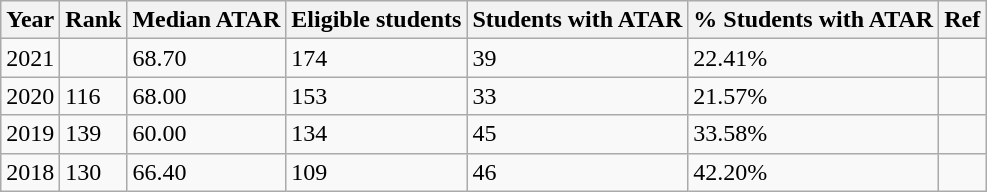<table class="wikitable sortable">
<tr>
<th>Year</th>
<th>Rank</th>
<th>Median ATAR</th>
<th>Eligible students</th>
<th>Students with ATAR</th>
<th>% Students with ATAR</th>
<th>Ref</th>
</tr>
<tr>
<td>2021</td>
<td></td>
<td>68.70</td>
<td>174</td>
<td>39</td>
<td>22.41%</td>
<td></td>
</tr>
<tr>
<td>2020</td>
<td>116</td>
<td>68.00</td>
<td>153</td>
<td>33</td>
<td>21.57%</td>
<td></td>
</tr>
<tr>
<td>2019</td>
<td>139</td>
<td>60.00</td>
<td>134</td>
<td>45</td>
<td>33.58%</td>
<td></td>
</tr>
<tr>
<td>2018</td>
<td>130</td>
<td>66.40</td>
<td>109</td>
<td>46</td>
<td>42.20%</td>
<td></td>
</tr>
</table>
